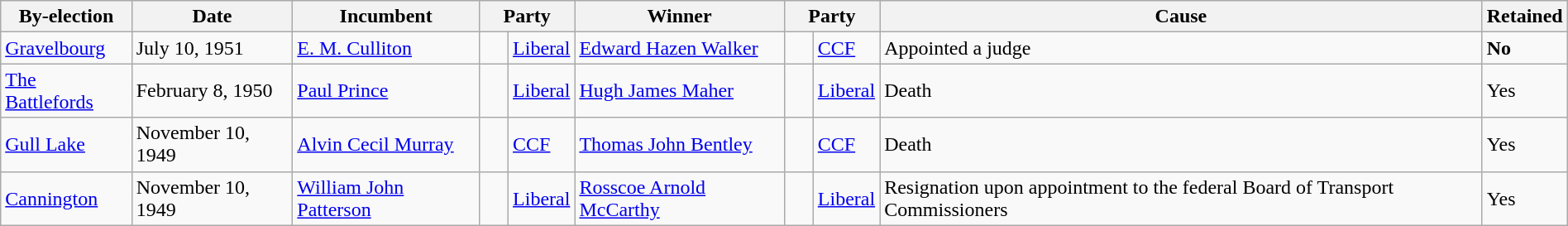<table class=wikitable style="width:100%">
<tr>
<th>By-election</th>
<th>Date</th>
<th>Incumbent</th>
<th colspan=2>Party</th>
<th>Winner</th>
<th colspan=2>Party</th>
<th>Cause</th>
<th>Retained</th>
</tr>
<tr>
<td><a href='#'>Gravelbourg</a></td>
<td>July 10, 1951</td>
<td><a href='#'>E. M. Culliton</a></td>
<td>    </td>
<td><a href='#'>Liberal</a></td>
<td><a href='#'>Edward Hazen Walker</a></td>
<td>    </td>
<td><a href='#'>CCF</a></td>
<td>Appointed a judge</td>
<td><strong>No</strong></td>
</tr>
<tr>
<td><a href='#'>The Battlefords</a></td>
<td>February 8, 1950</td>
<td><a href='#'>Paul Prince</a></td>
<td>    </td>
<td><a href='#'>Liberal</a></td>
<td><a href='#'>Hugh James Maher</a></td>
<td>    </td>
<td><a href='#'>Liberal</a></td>
<td>Death</td>
<td>Yes</td>
</tr>
<tr>
<td><a href='#'>Gull Lake</a></td>
<td>November 10, 1949</td>
<td><a href='#'>Alvin Cecil Murray</a></td>
<td>    </td>
<td><a href='#'>CCF</a></td>
<td><a href='#'>Thomas John Bentley</a></td>
<td>    </td>
<td><a href='#'>CCF</a></td>
<td>Death</td>
<td>Yes</td>
</tr>
<tr>
<td><a href='#'>Cannington</a></td>
<td>November 10, 1949</td>
<td><a href='#'>William John Patterson</a></td>
<td>    </td>
<td><a href='#'>Liberal</a></td>
<td><a href='#'>Rosscoe Arnold McCarthy</a></td>
<td>    </td>
<td><a href='#'>Liberal</a></td>
<td>Resignation upon appointment to the federal Board of Transport Commissioners</td>
<td>Yes</td>
</tr>
</table>
